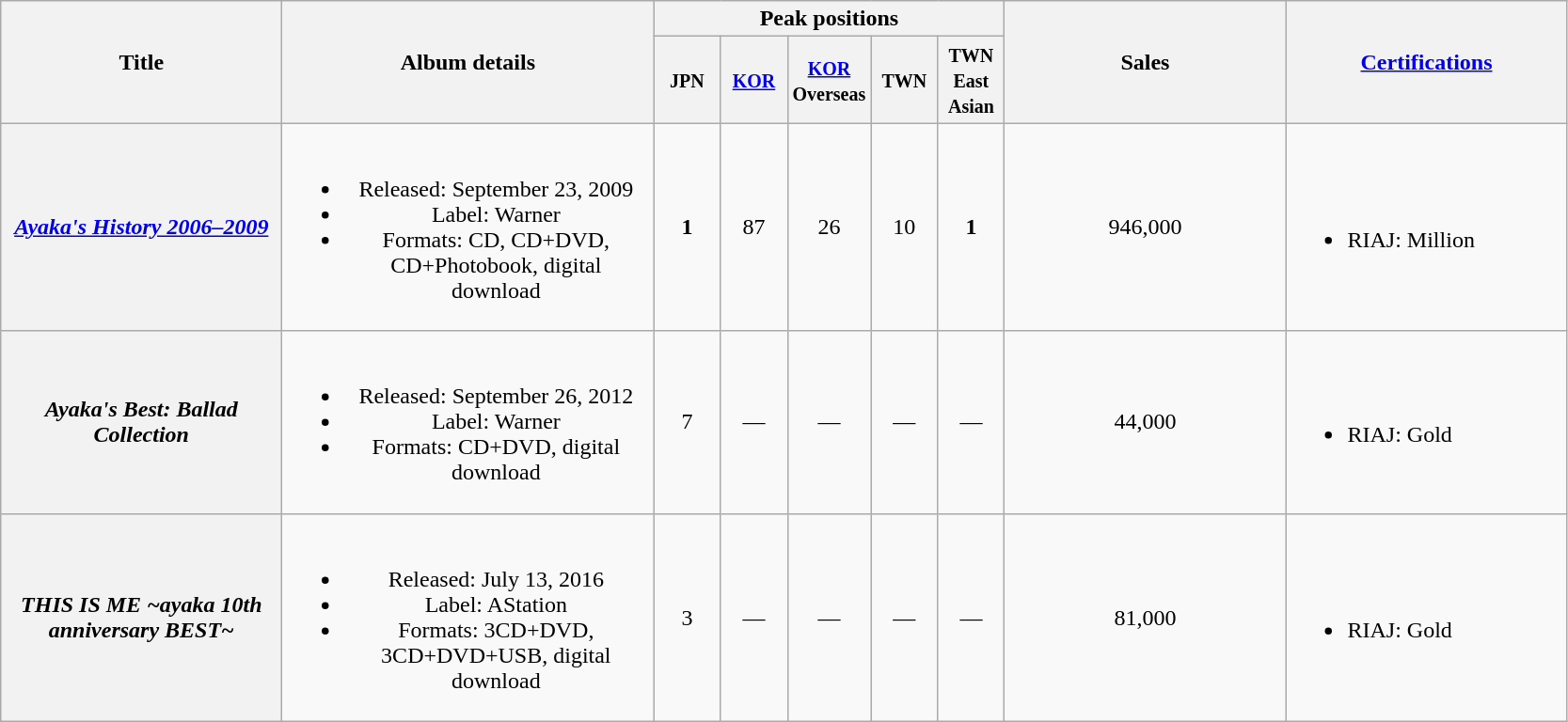<table class="wikitable plainrowheaders" style="text-align:center;">
<tr>
<th style="width:12em;" rowspan="2">Title</th>
<th style="width:16em;" rowspan="2">Album details</th>
<th colspan="5">Peak positions</th>
<th style="width:12em;" rowspan="2">Sales</th>
<th style="width:12em;" rowspan="2"><a href='#'>Certifications</a></th>
</tr>
<tr>
<th style="width:2.5em;"><small>JPN</small><br></th>
<th style="width:2.5em;"><small><a href='#'>KOR</a></small><br></th>
<th style="width:2.5em;"><small><a href='#'>KOR</a><br>Overseas</small><br></th>
<th style="width:2.5em;"><small>TWN</small><br></th>
<th style="width:2.5em;"><small>TWN East Asian</small><br></th>
</tr>
<tr>
<th scope="row"><em><a href='#'>Ayaka's History 2006–2009</a></em></th>
<td><br><ul><li>Released: September 23, 2009</li><li>Label: Warner</li><li>Formats: CD, CD+DVD, CD+Photobook, digital download</li></ul></td>
<td><strong>1</strong></td>
<td>87</td>
<td>26</td>
<td>10</td>
<td><strong>1</strong></td>
<td>946,000</td>
<td align="left"><br><ul><li>RIAJ: Million</li></ul></td>
</tr>
<tr>
<th scope="row"><em>Ayaka's Best: Ballad Collection</em></th>
<td><br><ul><li>Released: September 26, 2012</li><li>Label: Warner</li><li>Formats: CD+DVD, digital download</li></ul></td>
<td>7</td>
<td>—</td>
<td>—</td>
<td>—</td>
<td>—</td>
<td>44,000</td>
<td align="left"><br><ul><li>RIAJ: Gold</li></ul></td>
</tr>
<tr>
<th scope="row"><em>THIS IS ME ~ayaka 10th anniversary BEST~</em></th>
<td><br><ul><li>Released: July 13, 2016</li><li>Label: AStation</li><li>Formats: 3CD+DVD, 3CD+DVD+USB, digital download</li></ul></td>
<td>3</td>
<td>—</td>
<td>—</td>
<td>—</td>
<td>—</td>
<td>81,000</td>
<td align="left"><br><ul><li>RIAJ: Gold</li></ul></td>
</tr>
</table>
